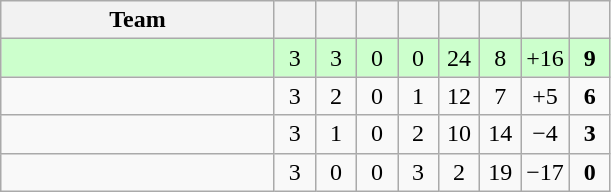<table class="wikitable" style="text-align: center;">
<tr>
<th width="175">Team</th>
<th width="20"></th>
<th width="20"></th>
<th width="20"></th>
<th width="20"></th>
<th width="20"></th>
<th width="20"></th>
<th width="20"></th>
<th width="20"></th>
</tr>
<tr style="background-color: #ccffcc;">
<td align=left></td>
<td>3</td>
<td>3</td>
<td>0</td>
<td>0</td>
<td>24</td>
<td>8</td>
<td>+16</td>
<td><strong>9</strong></td>
</tr>
<tr>
<td align=left></td>
<td>3</td>
<td>2</td>
<td>0</td>
<td>1</td>
<td>12</td>
<td>7</td>
<td>+5</td>
<td><strong>6</strong></td>
</tr>
<tr>
<td align=left></td>
<td>3</td>
<td>1</td>
<td>0</td>
<td>2</td>
<td>10</td>
<td>14</td>
<td>−4</td>
<td><strong>3</strong></td>
</tr>
<tr>
<td align=left></td>
<td>3</td>
<td>0</td>
<td>0</td>
<td>3</td>
<td>2</td>
<td>19</td>
<td>−17</td>
<td><strong>0</strong></td>
</tr>
</table>
